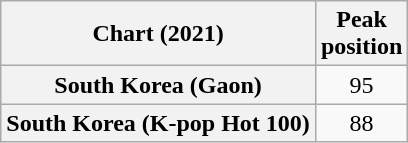<table class="wikitable sortable plainrowheaders" style="text-align:center">
<tr>
<th scope="col">Chart (2021)</th>
<th scope="col">Peak<br>position</th>
</tr>
<tr>
<th scope="row">South Korea (Gaon)</th>
<td>95</td>
</tr>
<tr>
<th scope="row">South Korea (K-pop Hot 100)</th>
<td>88</td>
</tr>
</table>
